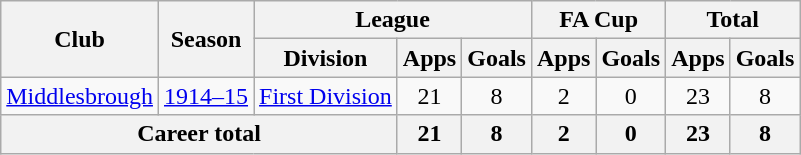<table class="wikitable" style="text-align: center;">
<tr>
<th rowspan="2">Club</th>
<th rowspan="2">Season</th>
<th colspan="3">League</th>
<th colspan="2">FA Cup</th>
<th colspan="2">Total</th>
</tr>
<tr>
<th>Division</th>
<th>Apps</th>
<th>Goals</th>
<th>Apps</th>
<th>Goals</th>
<th>Apps</th>
<th>Goals</th>
</tr>
<tr>
<td><a href='#'>Middlesbrough</a></td>
<td><a href='#'>1914–15</a></td>
<td><a href='#'>First Division</a></td>
<td>21</td>
<td>8</td>
<td>2</td>
<td>0</td>
<td>23</td>
<td>8</td>
</tr>
<tr>
<th colspan="3">Career total</th>
<th>21</th>
<th>8</th>
<th>2</th>
<th>0</th>
<th>23</th>
<th>8</th>
</tr>
</table>
